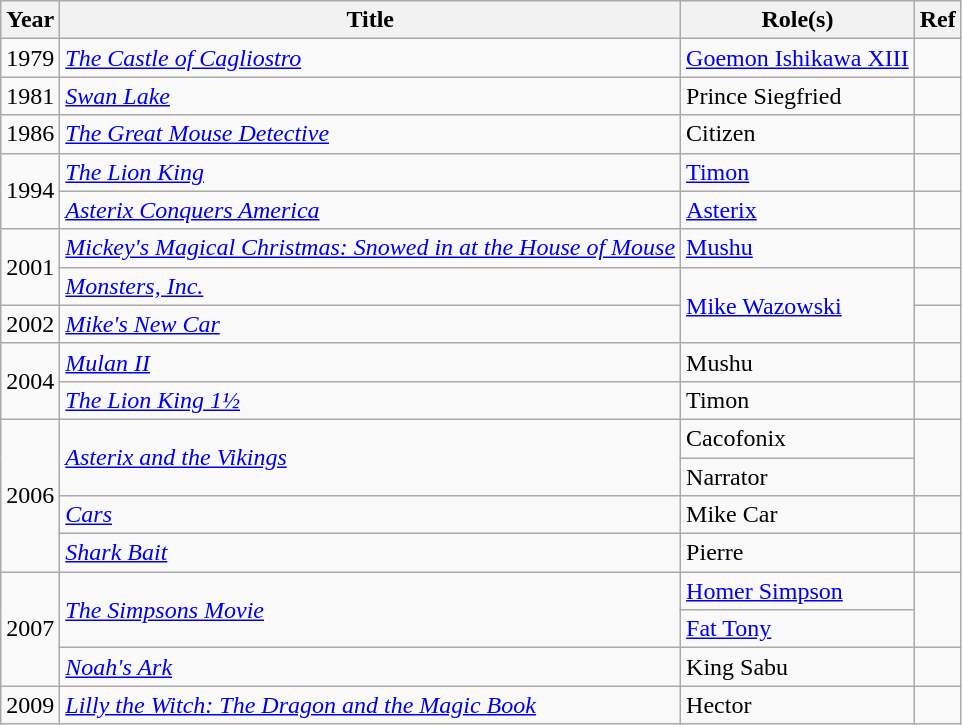<table class="wikitable plainrowheaders sortable">
<tr>
<th scope="col">Year</th>
<th scope="col">Title</th>
<th scope="col">Role(s)</th>
<th scope="col" class="unsortable">Ref</th>
</tr>
<tr>
<td>1979</td>
<td><em><a href='#'>The Castle of Cagliostro</a></em></td>
<td><a href='#'>Goemon Ishikawa XIII</a></td>
<td></td>
</tr>
<tr>
<td>1981</td>
<td><em><a href='#'>Swan Lake</a></em></td>
<td>Prince Siegfried</td>
<td></td>
</tr>
<tr>
<td>1986</td>
<td><em><a href='#'>The Great Mouse Detective</a></em></td>
<td>Citizen</td>
<td></td>
</tr>
<tr>
<td rowspan=2>1994</td>
<td><em><a href='#'>The Lion King</a></em></td>
<td><a href='#'>Timon</a></td>
<td></td>
</tr>
<tr>
<td><em><a href='#'>Asterix Conquers America</a></em></td>
<td><a href='#'>Asterix</a></td>
<td></td>
</tr>
<tr>
<td rowspan=2>2001</td>
<td><em><a href='#'>Mickey's Magical Christmas: Snowed in at the House of Mouse</a></em></td>
<td><a href='#'>Mushu</a></td>
<td></td>
</tr>
<tr>
<td><em><a href='#'>Monsters, Inc.</a></em></td>
<td rowspan=2><a href='#'>Mike Wazowski</a></td>
<td></td>
</tr>
<tr>
<td>2002</td>
<td><em><a href='#'>Mike's New Car</a></em></td>
<td></td>
</tr>
<tr>
<td rowspan=2>2004</td>
<td><em><a href='#'>Mulan II</a></em></td>
<td>Mushu</td>
<td></td>
</tr>
<tr>
<td><em><a href='#'>The Lion King 1½</a></em></td>
<td>Timon</td>
<td></td>
</tr>
<tr>
<td rowspan=4>2006</td>
<td rowspan=2><em><a href='#'>Asterix and the Vikings</a></em></td>
<td>Cacofonix</td>
<td rowspan=2></td>
</tr>
<tr>
<td>Narrator</td>
</tr>
<tr>
<td><em><a href='#'>Cars</a></em></td>
<td>Mike Car</td>
<td></td>
</tr>
<tr>
<td><em><a href='#'>Shark Bait</a></em></td>
<td>Pierre</td>
<td></td>
</tr>
<tr>
<td rowspan=3>2007</td>
<td rowspan=2><em><a href='#'>The Simpsons Movie</a></em></td>
<td><a href='#'>Homer Simpson</a></td>
<td rowspan=2></td>
</tr>
<tr>
<td><a href='#'>Fat Tony</a></td>
</tr>
<tr>
<td><em><a href='#'>Noah's Ark</a></em></td>
<td>King Sabu</td>
<td></td>
</tr>
<tr>
<td>2009</td>
<td><em><a href='#'>Lilly the Witch: The Dragon and the Magic Book</a></em></td>
<td>Hector</td>
<td></td>
</tr>
</table>
